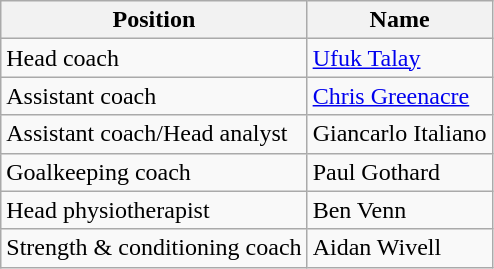<table class="wikitable">
<tr>
<th>Position</th>
<th>Name</th>
</tr>
<tr>
<td>Head coach</td>
<td> <a href='#'>Ufuk Talay</a></td>
</tr>
<tr>
<td>Assistant coach</td>
<td> <a href='#'>Chris Greenacre</a></td>
</tr>
<tr>
<td>Assistant coach/Head analyst</td>
<td> Giancarlo Italiano</td>
</tr>
<tr>
<td>Goalkeeping coach</td>
<td> Paul Gothard</td>
</tr>
<tr>
<td>Head physiotherapist</td>
<td> Ben Venn</td>
</tr>
<tr>
<td>Strength & conditioning coach</td>
<td> Aidan Wivell</td>
</tr>
</table>
